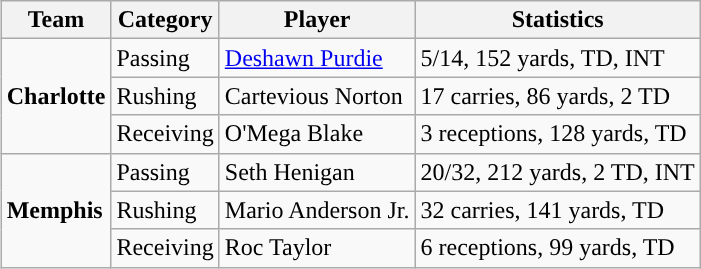<table class="wikitable" style="float: right;">
<tr>
<th>Team</th>
<th>Category</th>
<th>Player</th>
<th>Statistics</th>
</tr>
<tr>
<td rowspan=3><strong>Charlotte</strong></td>
<td>Passing</td>
<td><a href='#'>Deshawn Purdie</a></td>
<td>5/14, 152 yards, TD, INT</td>
</tr>
<tr>
<td>Rushing</td>
<td>Cartevious Norton</td>
<td>17 carries, 86 yards, 2 TD</td>
</tr>
<tr>
<td>Receiving</td>
<td>O'Mega Blake</td>
<td>3 receptions, 128 yards, TD</td>
</tr>
<tr>
<td rowspan=3><strong>Memphis</strong></td>
<td>Passing</td>
<td>Seth Henigan</td>
<td>20/32, 212 yards, 2 TD, INT</td>
</tr>
<tr>
<td>Rushing</td>
<td>Mario Anderson Jr.</td>
<td>32 carries, 141 yards, TD</td>
</tr>
<tr>
<td>Receiving</td>
<td>Roc Taylor</td>
<td>6 receptions, 99 yards, TD</td>
</tr>
</table>
